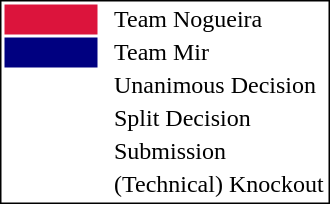<table style="border:1px solid black; float:left;">
<tr>
<td style="background:crimson; width:40px;"></td>
<td> </td>
<td>Team Nogueira</td>
</tr>
<tr>
<td style="background:navy; width:40px;"></td>
<td> </td>
<td>Team Mir</td>
</tr>
<tr>
<td style="width:60px;"></td>
<td> </td>
<td>Unanimous Decision</td>
</tr>
<tr>
<td style="width:60px;"></td>
<td> </td>
<td>Split Decision</td>
</tr>
<tr>
<td style="width:60px;"></td>
<td> </td>
<td>Submission</td>
</tr>
<tr>
<td style="width:60px;"></td>
<td> </td>
<td>(Technical) Knockout</td>
</tr>
</table>
